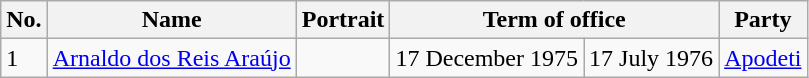<table class="wikitable">
<tr>
<th>No.</th>
<th>Name</th>
<th>Portrait</th>
<th colspan="2">Term of office</th>
<th>Party</th>
</tr>
<tr>
<td>1</td>
<td><a href='#'>Arnaldo dos Reis Araújo</a></td>
<td></td>
<td>17 December 1975</td>
<td>17 July 1976</td>
<td><a href='#'>Apodeti</a></td>
</tr>
</table>
